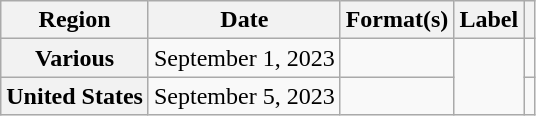<table class="wikitable plainrowheaders">
<tr>
<th scope="col">Region</th>
<th scope="col">Date</th>
<th scope="col">Format(s)</th>
<th scope="col">Label</th>
<th scope="col"></th>
</tr>
<tr>
<th scope="row">Various</th>
<td>September 1, 2023</td>
<td></td>
<td rowspan="3"></td>
<td style="text-align:center;"></td>
</tr>
<tr>
<th scope="row">United States</th>
<td>September 5, 2023</td>
<td></td>
<td style="text-align:center;"></td>
</tr>
</table>
